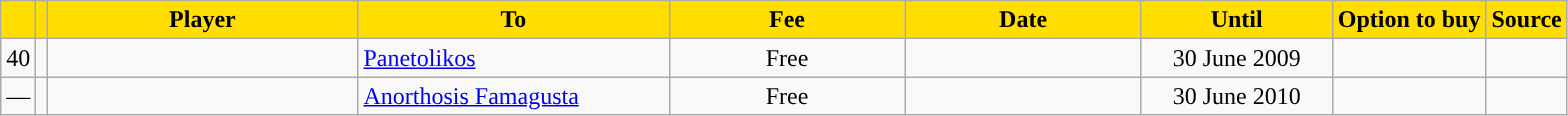<table class="wikitable sortable">
<tr>
<th style="background:#FFDE00"></th>
<th style="background:#FFDE00"></th>
<th width=200 style="background:#FFDE00">Player</th>
<th width=200 style="background:#FFDE00">To</th>
<th width=150 style="background:#FFDE00">Fee</th>
<th width=150 style="background:#FFDE00">Date</th>
<th width=120 style="background:#FFDE00">Until</th>
<th style="background:#FFDE00">Option to buy</th>
<th style="background:#FFDE00">Source</th>
</tr>
<tr>
<td align=center>40</td>
<td align=center></td>
<td></td>
<td> <a href='#'>Panetolikos</a></td>
<td align=center>Free</td>
<td align=center></td>
<td align=center>30 June 2009</td>
<td align=center></td>
<td align=center></td>
</tr>
<tr>
<td align=center>—</td>
<td align=center></td>
<td></td>
<td> <a href='#'>Anorthosis Famagusta</a></td>
<td align=center>Free</td>
<td align=center></td>
<td align=center>30 June 2010</td>
<td align=center></td>
<td align=center></td>
</tr>
</table>
